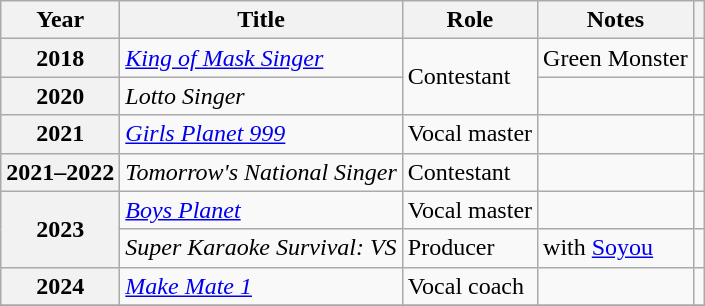<table class="wikitable sortable plainrowheaders">
<tr>
<th scope="col">Year</th>
<th scope="col">Title</th>
<th scope="col">Role</th>
<th scope="col" class="unsortable">Notes</th>
<th scope="col" class="unsortable"></th>
</tr>
<tr>
<th scope="row">2018</th>
<td><em><a href='#'>King of Mask Singer</a></em></td>
<td rowspan=2>Contestant</td>
<td>Green Monster</td>
<td style="text-align:center"></td>
</tr>
<tr>
<th scope="row">2020</th>
<td><em>Lotto Singer</em></td>
<td></td>
<td style="text-align:center"></td>
</tr>
<tr>
<th scope="row">2021</th>
<td><em><a href='#'>Girls Planet 999</a></em></td>
<td>Vocal master</td>
<td></td>
<td style="text-align:center"></td>
</tr>
<tr>
<th scope="row">2021–2022</th>
<td><em>Tomorrow's National Singer</em></td>
<td>Contestant</td>
<td></td>
<td style="text-align:center"></td>
</tr>
<tr>
<th scope="row" rowspan=2>2023</th>
<td><em><a href='#'>Boys Planet</a></em></td>
<td>Vocal master</td>
<td></td>
<td style="text-align:center"></td>
</tr>
<tr>
<td><em>Super Karaoke Survival: VS</em></td>
<td>Producer</td>
<td>with <a href='#'>Soyou</a></td>
<td style="text-align:center"></td>
</tr>
<tr>
<th scope="row">2024</th>
<td><em><a href='#'>Make Mate 1</a></em></td>
<td>Vocal coach</td>
<td></td>
<td style="text-align:center"></td>
</tr>
<tr>
</tr>
</table>
